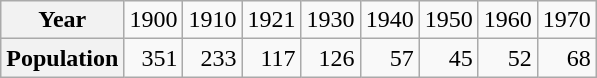<table class="wikitable" style="text-align:right;">
<tr>
<th>Year</th>
<td>1900</td>
<td>1910</td>
<td>1921</td>
<td>1930</td>
<td>1940</td>
<td>1950</td>
<td>1960</td>
<td>1970</td>
</tr>
<tr>
<th>Population</th>
<td>351</td>
<td>233</td>
<td>117</td>
<td>126</td>
<td>57</td>
<td>45</td>
<td>52</td>
<td>68</td>
</tr>
</table>
